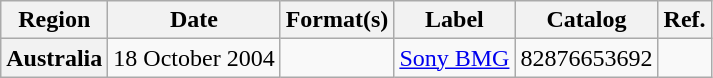<table class="wikitable sortable plainrowheaders">
<tr>
<th scope="col">Region</th>
<th scope="col">Date</th>
<th scope="col">Format(s)</th>
<th scope="col">Label</th>
<th scope="col">Catalog</th>
<th scope="col">Ref.</th>
</tr>
<tr>
<th scope="row">Australia</th>
<td>18 October 2004</td>
<td></td>
<td><a href='#'>Sony BMG</a></td>
<td>82876653692</td>
<td style="text-align:center;"></td>
</tr>
</table>
